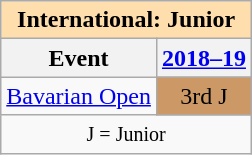<table class="wikitable" style="text-align:center">
<tr>
<th style="background-color: #ffdead; " colspan=2 align=center>International: Junior </th>
</tr>
<tr>
<th>Event</th>
<th><a href='#'>2018–19</a></th>
</tr>
<tr>
<td align=left><a href='#'>Bavarian Open</a></td>
<td bgcolor=cc9966>3rd J</td>
</tr>
<tr>
<td colspan=2 align=center><small>J = Junior </small></td>
</tr>
</table>
